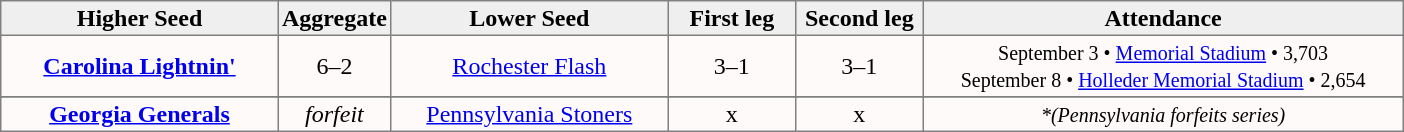<table style=border-collapse:collapse border=1 cellspacing=0 cellpadding=2>
<tr style="text-align:center; background:#efefef;">
<th width=180>Higher Seed</th>
<th width=50>Aggregate</th>
<th width=180>Lower Seed</th>
<th width=80>First leg</th>
<th width=80>Second leg</th>
<th width=315>Attendance</th>
</tr>
<tr style="text-align:center; background:snow;">
<td align=center><strong><a href='#'>Carolina Lightnin'</a></strong></td>
<td>6–2</td>
<td align=center><a href='#'>Rochester Flash</a></td>
<td>3–1</td>
<td>3–1</td>
<td><small>September 3 • <a href='#'>Memorial Stadium</a> • 3,703<br>September 8 • <a href='#'>Holleder Memorial Stadium</a> • 2,654</small></td>
</tr>
<tr style="text-align:center; background:#efefef;">
</tr>
<tr style="text-align:center; background:snow;">
<td align=center><strong><a href='#'>Georgia Generals</a></strong></td>
<td><em>forfeit</em></td>
<td align=center><a href='#'>Pennsylvania Stoners</a></td>
<td>x</td>
<td>x</td>
<td><small><em>*(Pennsylvania forfeits series)</em></small></td>
</tr>
</table>
